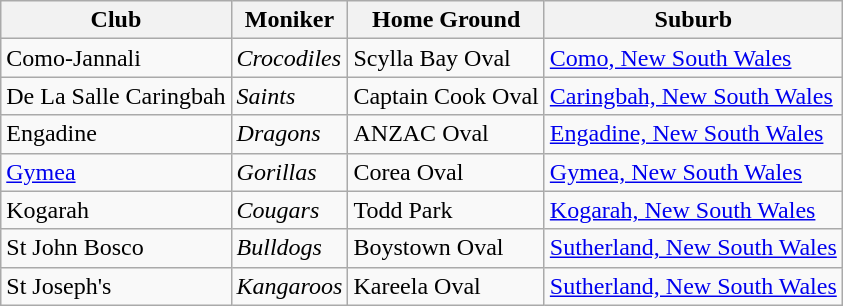<table class="wikitable">
<tr>
<th>Club</th>
<th>Moniker</th>
<th>Home Ground</th>
<th>Suburb</th>
</tr>
<tr>
<td> Como-Jannali</td>
<td><em>Crocodiles</em></td>
<td>Scylla Bay Oval</td>
<td><a href='#'>Como, New South Wales</a></td>
</tr>
<tr>
<td> De La Salle Caringbah</td>
<td><em>Saints</em></td>
<td>Captain Cook Oval</td>
<td><a href='#'>Caringbah, New South Wales</a></td>
</tr>
<tr>
<td> Engadine</td>
<td><em>Dragons</em></td>
<td>ANZAC Oval</td>
<td><a href='#'>Engadine, New South Wales</a></td>
</tr>
<tr>
<td> <a href='#'>Gymea</a></td>
<td><em>Gorillas</em></td>
<td>Corea Oval</td>
<td><a href='#'>Gymea, New South Wales</a></td>
</tr>
<tr>
<td> Kogarah</td>
<td><em>Cougars</em></td>
<td>Todd Park</td>
<td><a href='#'>Kogarah, New South Wales</a></td>
</tr>
<tr>
<td> St John Bosco</td>
<td><em>Bulldogs</em></td>
<td>Boystown Oval</td>
<td><a href='#'>Sutherland, New South Wales</a></td>
</tr>
<tr>
<td> St Joseph's</td>
<td><em>Kangaroos</em></td>
<td>Kareela Oval</td>
<td><a href='#'>Sutherland, New South Wales</a></td>
</tr>
</table>
